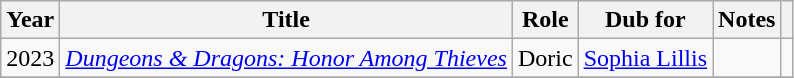<table class="wikitable">
<tr>
<th>Year</th>
<th>Title</th>
<th>Role</th>
<th>Dub for</th>
<th>Notes</th>
<th></th>
</tr>
<tr>
<td>2023</td>
<td><em><a href='#'>Dungeons & Dragons: Honor Among Thieves</a></em></td>
<td>Doric</td>
<td><a href='#'>Sophia Lillis</a></td>
<td></td>
<td></td>
</tr>
<tr>
</tr>
</table>
